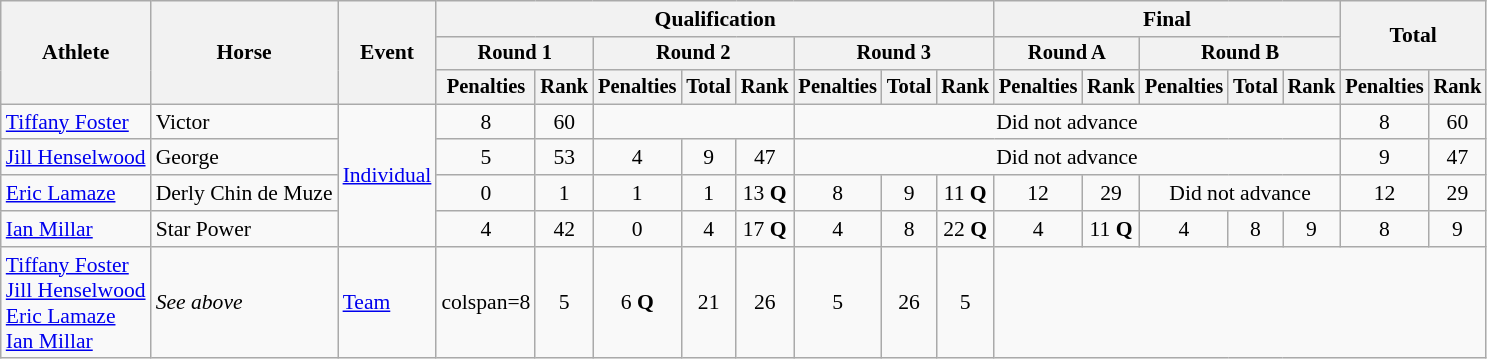<table class="wikitable" style="font-size:90%">
<tr>
<th rowspan="3">Athlete</th>
<th rowspan="3">Horse</th>
<th rowspan="3">Event</th>
<th colspan="8">Qualification</th>
<th colspan="5">Final</th>
<th rowspan=2 colspan="2">Total</th>
</tr>
<tr style="font-size:95%">
<th colspan="2">Round 1</th>
<th colspan="3">Round 2</th>
<th colspan="3">Round 3</th>
<th colspan="2">Round A</th>
<th colspan="3">Round B</th>
</tr>
<tr style="font-size:95%">
<th>Penalties</th>
<th>Rank</th>
<th>Penalties</th>
<th>Total</th>
<th>Rank</th>
<th>Penalties</th>
<th>Total</th>
<th>Rank</th>
<th>Penalties</th>
<th>Rank</th>
<th>Penalties</th>
<th>Total</th>
<th>Rank</th>
<th>Penalties</th>
<th>Rank</th>
</tr>
<tr align=center>
<td align=left><a href='#'>Tiffany Foster</a></td>
<td align=left>Victor</td>
<td align=left rowspan=4><a href='#'>Individual</a></td>
<td>8</td>
<td>60</td>
<td colspan=3></td>
<td colspan=8>Did not advance</td>
<td>8</td>
<td>60</td>
</tr>
<tr align=center>
<td align=left><a href='#'>Jill Henselwood</a></td>
<td align=left>George</td>
<td>5</td>
<td>53</td>
<td>4</td>
<td>9</td>
<td>47</td>
<td colspan=8>Did not advance</td>
<td>9</td>
<td>47</td>
</tr>
<tr align=center>
<td align=left><a href='#'>Eric Lamaze</a></td>
<td align=left>Derly Chin de Muze</td>
<td>0</td>
<td>1</td>
<td>1</td>
<td>1</td>
<td>13 <strong>Q</strong></td>
<td>8</td>
<td>9</td>
<td>11 <strong>Q</strong></td>
<td>12</td>
<td>29</td>
<td colspan=3>Did not advance</td>
<td>12</td>
<td>29</td>
</tr>
<tr align=center>
<td align=left><a href='#'>Ian Millar</a></td>
<td align=left>Star Power</td>
<td>4</td>
<td>42</td>
<td>0</td>
<td>4</td>
<td>17 <strong>Q</strong></td>
<td>4</td>
<td>8</td>
<td>22 <strong>Q</strong></td>
<td>4</td>
<td>11 <strong>Q</strong></td>
<td>4</td>
<td>8</td>
<td>9</td>
<td>8</td>
<td>9</td>
</tr>
<tr align=center>
<td align=left><a href='#'>Tiffany Foster</a><br><a href='#'>Jill Henselwood</a><br><a href='#'>Eric Lamaze</a><br><a href='#'>Ian Millar</a></td>
<td align=left><em>See above</em></td>
<td align=left><a href='#'>Team</a></td>
<td>colspan=8 </td>
<td>5</td>
<td>6 <strong>Q</strong></td>
<td>21</td>
<td>26</td>
<td>5</td>
<td>26</td>
<td>5</td>
</tr>
</table>
